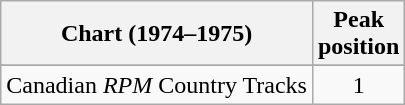<table class="wikitable">
<tr>
<th>Chart (1974–1975)</th>
<th>Peak<br>position</th>
</tr>
<tr>
</tr>
<tr>
<td>Canadian <em>RPM</em> Country Tracks</td>
<td align="center">1</td>
</tr>
</table>
